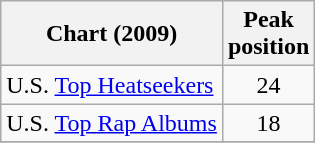<table class="wikitable">
<tr>
<th>Chart (2009)</th>
<th>Peak<br>position</th>
</tr>
<tr>
<td>U.S. <a href='#'>Top Heatseekers</a></td>
<td align="center">24</td>
</tr>
<tr>
<td>U.S. <a href='#'>Top Rap Albums</a></td>
<td align="center">18</td>
</tr>
<tr>
</tr>
</table>
